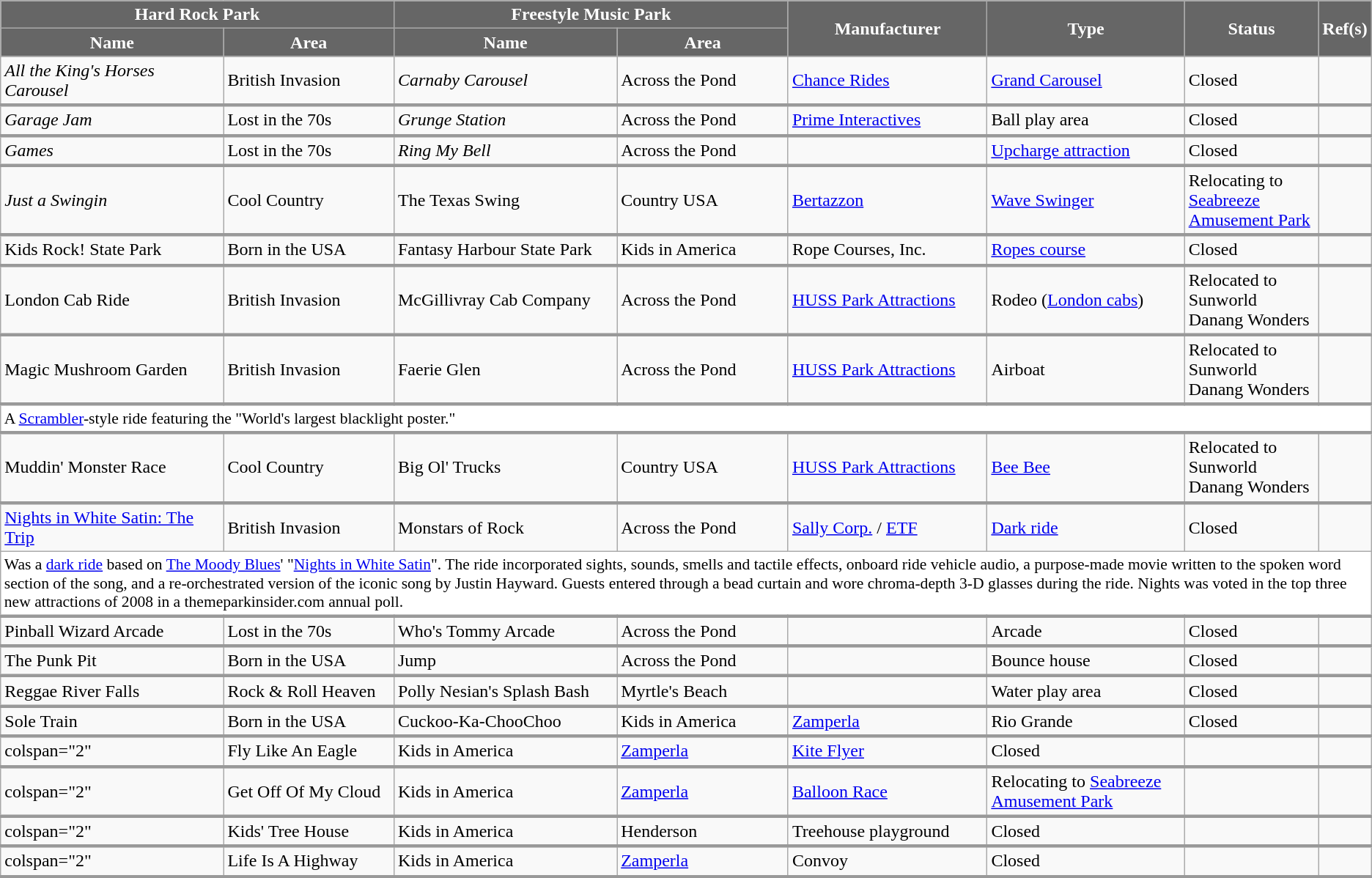<table class="wikitable plainrowheaders">
<tr>
<th scope="col" style="width:30%;background-color:#666;color:#FFF;" colspan="2">Hard Rock Park</th>
<th scope="col" colspan="2" style="width:30%;background-color:#666;color:#FFF;">Freestyle Music Park</th>
<th rowspan="2" scope="col" style="width:15%;background-color:#666;color:#FFF;">Manufacturer</th>
<th rowspan="2" scope="col" style="width:15%;background-color:#666;color:#FFF;">Type</th>
<th rowspan="2" scope="col" style="background-color:#666;color:#FFF;width:10%">Status</th>
<th rowspan="2" scope="col" class="unsortable" style="background-color:#666;color:#FFF;width:5%">Ref(s)</th>
</tr>
<tr>
<th scope="col" style="width:17%;background-color:#666;color:#FFF;">Name</th>
<th scope="col" style="width:13%;background-color:#666;color:#FFF;">Area</th>
<th scope="col" style="width:17%;background-color:#666;color:#FFF;">Name</th>
<th scope="col" style="width:13%;background-color:#666;color:#FFF;">Area</th>
</tr>
<tr style="border-bottom:3px solid #999;">
<td><em>All the King's Horses Carousel</em></td>
<td>British Invasion</td>
<td><em>Carnaby Carousel</em></td>
<td>Across the Pond</td>
<td><a href='#'>Chance Rides</a></td>
<td><a href='#'>Grand Carousel</a></td>
<td>Closed</td>
<td></td>
</tr>
<tr style="border-bottom:3px solid #999;">
<td><em>Garage Jam</em></td>
<td>Lost in the 70s</td>
<td><em>Grunge Station</em></td>
<td>Across the Pond</td>
<td><a href='#'>Prime Interactives</a></td>
<td>Ball play area</td>
<td>Closed</td>
<td></td>
</tr>
<tr style="border-bottom:3px solid #999;">
<td><em>Games</em></td>
<td>Lost in the 70s</td>
<td><em>Ring My Bell</em></td>
<td>Across the Pond</td>
<td></td>
<td><a href='#'>Upcharge attraction</a></td>
<td>Closed</td>
<td></td>
</tr>
<tr style="border-bottom:3px solid #999;">
<td><em>Just a Swingin<strong></td>
<td>Cool Country</td>
<td></em>The Texas Swing<em></td>
<td>Country USA</td>
<td><a href='#'>Bertazzon</a></td>
<td><a href='#'>Wave Swinger</a></td>
<td>Relocating to <a href='#'>Seabreeze Amusement Park</a></td>
<td></td>
</tr>
<tr style="border-bottom:3px solid #999;">
<td></em>Kids Rock! State Park<em></td>
<td>Born in the USA</td>
<td></em>Fantasy Harbour State Park<em></td>
<td>Kids in America</td>
<td>Rope Courses, Inc.</td>
<td><a href='#'>Ropes course</a></td>
<td>Closed</td>
<td></td>
</tr>
<tr style="border-bottom:3px solid #999;">
<td></em>London Cab Ride<em></td>
<td>British Invasion</td>
<td></em>McGillivray Cab Company<em></td>
<td>Across the Pond</td>
<td><a href='#'>HUSS Park Attractions</a></td>
<td>Rodeo (<a href='#'>London cabs</a>)</td>
<td>Relocated to Sunworld Danang Wonders</td>
<td></td>
</tr>
<tr style="border-bottom:3px solid #999;">
<td></em>Magic Mushroom Garden<em></td>
<td>British Invasion</td>
<td></em>Faerie Glen<em></td>
<td>Across the Pond</td>
<td><a href='#'>HUSS Park Attractions</a></td>
<td>Airboat</td>
<td>Relocated to Sunworld Danang Wonders</td>
<td></td>
</tr>
<tr>
<td colspan="8" style="background-color:#FFF;border-bottom:3px solid #999;font-size:90%">A <a href='#'>Scrambler</a>-style ride featuring the "World's largest blacklight poster."</td>
</tr>
<tr style="border-bottom:3px solid #999;">
<td></em>Muddin' Monster Race<em></td>
<td>Cool Country</td>
<td></em>Big Ol' Trucks<em></td>
<td>Country USA</td>
<td><a href='#'>HUSS Park Attractions</a></td>
<td><a href='#'>Bee Bee</a></td>
<td>Relocated to Sunworld Danang Wonders</td>
<td></td>
</tr>
<tr>
<td></em><a href='#'>Nights in White Satin: The Trip</a><em></td>
<td>British Invasion</td>
<td></em>Monstars of Rock<em></td>
<td>Across the Pond</td>
<td><a href='#'>Sally Corp.</a> / <a href='#'>ETF</a></td>
<td><a href='#'>Dark ride</a></td>
<td>Closed</td>
<td></td>
</tr>
<tr>
<td colspan="8" style="background-color:#FFF;border-bottom:3px solid #999;font-size:90%">Was a <a href='#'>dark ride</a> based on <a href='#'>The Moody Blues</a>' "<a href='#'>Nights in White Satin</a>". The ride incorporated sights, sounds, smells and tactile effects, onboard ride vehicle audio, a purpose-made movie written to the spoken word section of the song, and a re-orchestrated version of the iconic song by Justin Hayward.  Guests entered through a bead curtain and wore chroma-depth 3-D glasses during the ride. Nights was voted in the top three new attractions of 2008 in a themeparkinsider.com annual poll.</td>
</tr>
<tr style="border-bottom:3px solid #999;">
<td></em>Pinball Wizard Arcade<em></td>
<td>Lost in the 70s</td>
<td></em>Who's Tommy Arcade<em></td>
<td>Across the Pond</td>
<td></td>
<td>Arcade</td>
<td>Closed</td>
<td></td>
</tr>
<tr style="border-bottom:3px solid #999;">
<td></em>The Punk Pit<em></td>
<td>Born in the USA</td>
<td></em>Jump<em></td>
<td>Across the Pond</td>
<td></td>
<td>Bounce house</td>
<td>Closed</td>
<td></td>
</tr>
<tr style="border-bottom:3px solid #999;">
<td></em>Reggae River Falls<em></td>
<td>Rock & Roll Heaven</td>
<td></em>Polly Nesian's Splash Bash<em></td>
<td>Myrtle's Beach</td>
<td></td>
<td>Water play area</td>
<td>Closed</td>
<td></td>
</tr>
<tr style="border-bottom:3px solid #999;">
<td></em>Sole Train<em></td>
<td>Born in the USA</td>
<td></em>Cuckoo-Ka-ChooChoo<em></td>
<td>Kids in America</td>
<td><a href='#'>Zamperla</a></td>
<td>Rio Grande</td>
<td>Closed</td>
<td></td>
</tr>
<tr style="border-bottom:3px solid #999;">
<td>colspan="2" </td>
<td></em>Fly Like An Eagle<em></td>
<td>Kids in America</td>
<td><a href='#'>Zamperla</a></td>
<td><a href='#'>Kite Flyer</a></td>
<td>Closed</td>
<td></td>
</tr>
<tr style="border-bottom:3px solid #999;">
<td>colspan="2" </td>
<td></em>Get Off Of My Cloud<em></td>
<td>Kids in America</td>
<td><a href='#'>Zamperla</a></td>
<td><a href='#'>Balloon Race</a></td>
<td>Relocating to <a href='#'>Seabreeze Amusement Park</a></td>
<td></td>
</tr>
<tr style="border-bottom:3px solid #999;">
<td>colspan="2" </td>
<td></em>Kids' Tree House<em></td>
<td>Kids in America</td>
<td>Henderson</td>
<td>Treehouse playground</td>
<td>Closed</td>
<td></td>
</tr>
<tr style="border-bottom:3px solid #999;">
<td>colspan="2" </td>
<td></em>Life Is A Highway<em></td>
<td>Kids in America</td>
<td><a href='#'>Zamperla</a></td>
<td>Convoy</td>
<td>Closed</td>
<td></td>
</tr>
</table>
